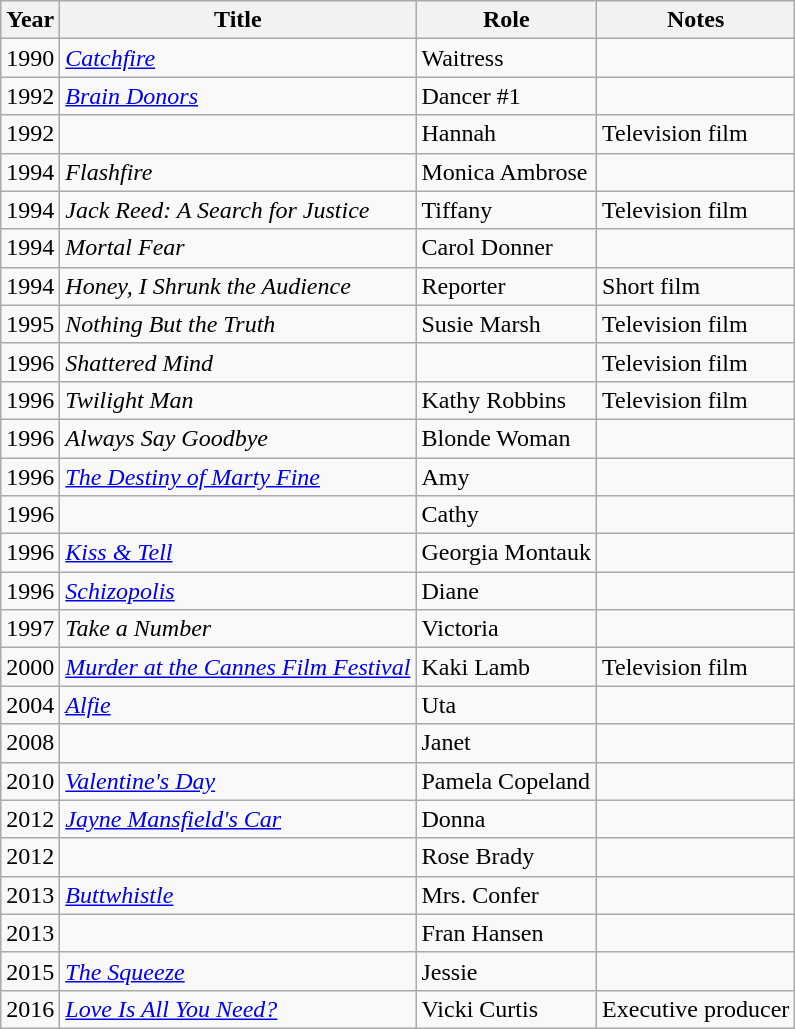<table class="wikitable sortable">
<tr>
<th>Year</th>
<th>Title</th>
<th>Role</th>
<th class="unsortable">Notes</th>
</tr>
<tr>
<td>1990</td>
<td><em><a href='#'>Catchfire</a></em></td>
<td>Waitress</td>
<td></td>
</tr>
<tr>
<td>1992</td>
<td><em><a href='#'>Brain Donors</a></em></td>
<td>Dancer #1</td>
<td></td>
</tr>
<tr>
<td>1992</td>
<td><em></em></td>
<td>Hannah</td>
<td>Television film</td>
</tr>
<tr>
<td>1994</td>
<td><em>Flashfire</em></td>
<td>Monica Ambrose</td>
<td></td>
</tr>
<tr>
<td>1994</td>
<td><em>Jack Reed: A Search for Justice</em></td>
<td>Tiffany</td>
<td>Television film</td>
</tr>
<tr>
<td>1994</td>
<td><em>Mortal Fear</em></td>
<td>Carol Donner</td>
<td></td>
</tr>
<tr>
<td>1994</td>
<td><em>Honey, I Shrunk the Audience</em></td>
<td>Reporter</td>
<td>Short film</td>
</tr>
<tr>
<td>1995</td>
<td><em>Nothing But the Truth</em></td>
<td>Susie Marsh</td>
<td>Television film</td>
</tr>
<tr>
<td>1996</td>
<td><em>Shattered Mind</em></td>
<td></td>
<td>Television film</td>
</tr>
<tr>
<td>1996</td>
<td><em>Twilight Man</em></td>
<td>Kathy Robbins</td>
<td>Television film</td>
</tr>
<tr>
<td>1996</td>
<td><em>Always Say Goodbye</em></td>
<td>Blonde Woman</td>
<td></td>
</tr>
<tr>
<td>1996</td>
<td><em><a href='#'>The Destiny of Marty Fine</a></em></td>
<td>Amy</td>
<td></td>
</tr>
<tr>
<td>1996</td>
<td><em></em></td>
<td>Cathy</td>
<td></td>
</tr>
<tr>
<td>1996</td>
<td><em><a href='#'>Kiss & Tell</a></em></td>
<td>Georgia Montauk</td>
<td></td>
</tr>
<tr>
<td>1996</td>
<td><em><a href='#'>Schizopolis</a></em></td>
<td>Diane</td>
<td></td>
</tr>
<tr>
<td>1997</td>
<td><em>Take a Number</em></td>
<td>Victoria</td>
<td></td>
</tr>
<tr>
<td>2000</td>
<td><em><a href='#'>Murder at the Cannes Film Festival</a></em></td>
<td>Kaki Lamb</td>
<td>Television film</td>
</tr>
<tr>
<td>2004</td>
<td><em><a href='#'>Alfie</a></em></td>
<td>Uta</td>
<td></td>
</tr>
<tr>
<td>2008</td>
<td><em></em></td>
<td>Janet</td>
<td></td>
</tr>
<tr>
<td>2010</td>
<td><em><a href='#'>Valentine's Day</a></em></td>
<td>Pamela Copeland</td>
<td></td>
</tr>
<tr>
<td>2012</td>
<td><em><a href='#'>Jayne Mansfield's Car</a></em></td>
<td>Donna</td>
<td></td>
</tr>
<tr>
<td>2012</td>
<td><em></em></td>
<td>Rose Brady</td>
<td></td>
</tr>
<tr>
<td>2013</td>
<td><em><a href='#'>Buttwhistle</a></em></td>
<td>Mrs. Confer</td>
<td></td>
</tr>
<tr>
<td>2013</td>
<td><em></em></td>
<td>Fran Hansen</td>
<td></td>
</tr>
<tr>
<td>2015</td>
<td><em><a href='#'>The Squeeze</a></em></td>
<td>Jessie</td>
<td></td>
</tr>
<tr>
<td>2016</td>
<td><em><a href='#'>Love Is All You Need?</a></em></td>
<td>Vicki Curtis</td>
<td>Executive producer</td>
</tr>
</table>
